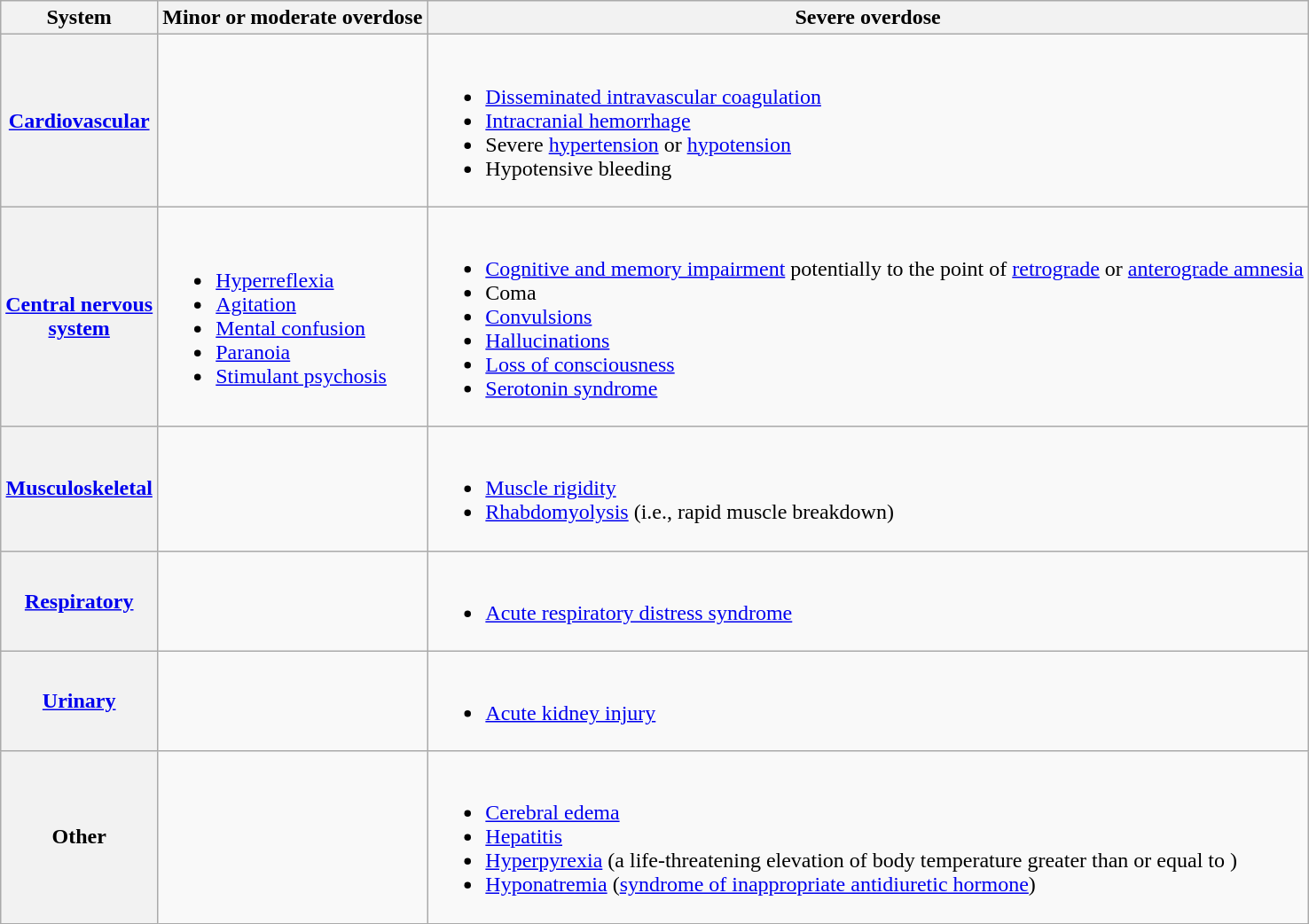<table class="wikitable unsortable" style="margin: 1em auto;">
<tr>
<th scope="col" style="text-align:center">System</th>
<th scope="col">Minor or moderate overdose</th>
<th>Severe overdose</th>
</tr>
<tr>
<th scope="row"><a href='#'>Cardiovascular</a></th>
<td></td>
<td><br><ul><li><a href='#'>Disseminated intravascular coagulation</a></li><li><a href='#'>Intracranial hemorrhage</a></li><li>Severe <a href='#'>hypertension</a> or <a href='#'>hypotension</a></li><li>Hypotensive bleeding</li></ul></td>
</tr>
<tr>
<th scope="row"><a href='#'>Central nervous<br>system</a></th>
<td><br><ul><li><a href='#'>Hyperreflexia</a></li><li><a href='#'>Agitation</a></li><li><a href='#'>Mental confusion</a></li><li><a href='#'>Paranoia</a></li><li><a href='#'>Stimulant psychosis</a></li></ul></td>
<td><br><ul><li><a href='#'>Cognitive and memory impairment</a> potentially to the point of <a href='#'>retrograde</a> or <a href='#'>anterograde amnesia</a></li><li>Coma</li><li><a href='#'>Convulsions</a></li><li><a href='#'>Hallucinations</a></li><li><a href='#'>Loss of consciousness</a></li><li><a href='#'>Serotonin syndrome</a></li></ul></td>
</tr>
<tr>
<th scope="row"><a href='#'>Musculoskeletal</a></th>
<td></td>
<td><br><ul><li><a href='#'>Muscle rigidity</a></li><li><a href='#'>Rhabdomyolysis</a> (i.e., rapid muscle breakdown)</li></ul></td>
</tr>
<tr>
<th scope="row"><a href='#'>Respiratory</a></th>
<td></td>
<td><br><ul><li><a href='#'>Acute respiratory distress syndrome</a></li></ul></td>
</tr>
<tr>
<th scope="row"><a href='#'>Urinary</a></th>
<td></td>
<td><br><ul><li><a href='#'>Acute kidney injury</a></li></ul></td>
</tr>
<tr>
<th scope="row">Other</th>
<td></td>
<td><br><ul><li><a href='#'>Cerebral edema</a></li><li><a href='#'>Hepatitis</a></li><li><a href='#'>Hyperpyrexia</a> (a life-threatening elevation of body temperature greater than or equal to )</li><li><a href='#'>Hyponatremia</a> (<a href='#'>syndrome of inappropriate antidiuretic hormone</a>)</li></ul></td>
</tr>
</table>
